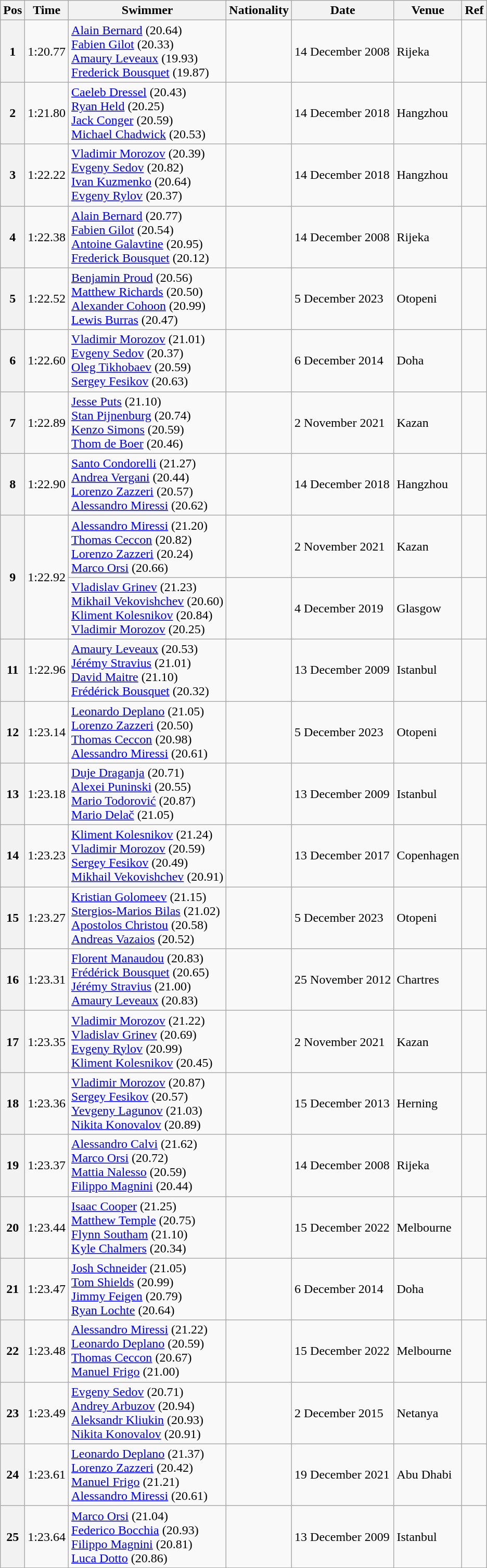<table class="wikitable">
<tr>
<th>Pos</th>
<th>Time</th>
<th>Swimmer</th>
<th>Nationality</th>
<th>Date</th>
<th>Venue</th>
<th>Ref</th>
</tr>
<tr>
<th>1</th>
<td>1:20.77</td>
<td><a href='#'>Alain Bernard</a> (20.64)<br><a href='#'>Fabien Gilot</a> (20.33)<br><a href='#'>Amaury Leveaux</a> (19.93)<br><a href='#'>Frederick Bousquet</a> (19.87)</td>
<td></td>
<td>14 December 2008</td>
<td>Rijeka</td>
<td></td>
</tr>
<tr>
<th>2</th>
<td>1:21.80</td>
<td><a href='#'>Caeleb Dressel</a> (20.43)<br><a href='#'>Ryan Held</a> (20.25)<br><a href='#'>Jack Conger</a> (20.59)<br><a href='#'>Michael Chadwick</a> (20.53)</td>
<td></td>
<td>14 December 2018</td>
<td>Hangzhou</td>
<td></td>
</tr>
<tr>
<th>3</th>
<td>1:22.22</td>
<td><a href='#'>Vladimir Morozov</a> (20.39)<br><a href='#'>Evgeny Sedov</a> (20.82)<br><a href='#'>Ivan Kuzmenko</a> (20.64)<br><a href='#'>Evgeny Rylov</a> (20.37)</td>
<td></td>
<td>14 December 2018</td>
<td>Hangzhou</td>
<td></td>
</tr>
<tr>
<th>4</th>
<td>1:22.38</td>
<td><a href='#'>Alain Bernard</a> (20.77)<br><a href='#'>Fabien Gilot</a> (20.54)<br><a href='#'>Antoine Galavtine</a> (20.95)<br><a href='#'>Frederick Bousquet</a> (20.12)</td>
<td></td>
<td>14 December 2008</td>
<td>Rijeka</td>
<td></td>
</tr>
<tr>
<th>5</th>
<td>1:22.52</td>
<td><a href='#'>Benjamin Proud</a> (20.56)<br><a href='#'>Matthew Richards</a> (20.50)<br><a href='#'>Alexander Cohoon</a> (20.99)<br><a href='#'>Lewis Burras</a> (20.47)</td>
<td></td>
<td>5 December 2023</td>
<td>Otopeni</td>
<td></td>
</tr>
<tr>
<th>6</th>
<td>1:22.60</td>
<td><a href='#'>Vladimir Morozov</a> (21.01)<br><a href='#'>Evgeny Sedov</a> (20.37)<br><a href='#'>Oleg Tikhobaev</a> (20.59)<br><a href='#'>Sergey Fesikov</a> (20.63)</td>
<td></td>
<td>6 December 2014</td>
<td>Doha</td>
<td></td>
</tr>
<tr>
<th>7</th>
<td>1:22.89</td>
<td><a href='#'>Jesse Puts</a> (21.10)<br><a href='#'>Stan Pijnenburg</a> (20.74)<br><a href='#'>Kenzo Simons</a> (20.59)<br><a href='#'>Thom de Boer</a> (20.46)</td>
<td></td>
<td>2 November 2021</td>
<td>Kazan</td>
<td></td>
</tr>
<tr>
<th>8</th>
<td>1:22.90</td>
<td><a href='#'>Santo Condorelli</a> (21.27)<br><a href='#'>Andrea Vergani</a> (20.44)<br><a href='#'>Lorenzo Zazzeri</a> (20.57)<br><a href='#'>Alessandro Miressi</a> (20.62)</td>
<td></td>
<td>14 December 2018</td>
<td>Hangzhou</td>
<td></td>
</tr>
<tr>
<th rowspan=2>9</th>
<td rowspan=2>1:22.92</td>
<td><a href='#'>Alessandro Miressi</a> (21.20)<br><a href='#'>Thomas Ceccon</a> (20.82)<br><a href='#'>Lorenzo Zazzeri</a> (20.24)<br><a href='#'>Marco Orsi</a> (20.66)</td>
<td></td>
<td>2 November 2021</td>
<td>Kazan</td>
<td></td>
</tr>
<tr>
<td><a href='#'>Vladislav Grinev</a> (21.23)<br><a href='#'>Mikhail Vekovishchev</a> (20.60)<br><a href='#'>Kliment Kolesnikov</a> (20.84)<br><a href='#'>Vladimir Morozov</a> (20.25)</td>
<td></td>
<td>4 December 2019</td>
<td>Glasgow</td>
<td></td>
</tr>
<tr>
<th>11</th>
<td>1:22.96</td>
<td><a href='#'>Amaury Leveaux</a> (20.53)<br><a href='#'>Jérémy Stravius</a> (21.01)<br><a href='#'>David Maitre</a> (21.10)<br><a href='#'>Frédérick Bousquet</a> (20.32)</td>
<td></td>
<td>13 December 2009</td>
<td>Istanbul</td>
<td></td>
</tr>
<tr>
<th>12</th>
<td>1:23.14</td>
<td><a href='#'>Leonardo Deplano</a> (21.05)<br><a href='#'>Lorenzo Zazzeri</a> (20.50)<br><a href='#'>Thomas Ceccon</a> (20.98)<br><a href='#'>Alessandro Miressi</a> (20.61)</td>
<td></td>
<td>5 December 2023</td>
<td>Otopeni</td>
<td></td>
</tr>
<tr>
<th>13</th>
<td>1:23.18</td>
<td><a href='#'>Duje Draganja</a> (20.71)<br><a href='#'>Alexei Puninski</a> (20.55)<br><a href='#'>Mario Todorović</a> (20.87)<br><a href='#'>Mario Delač</a> (21.05)</td>
<td></td>
<td>13 December 2009</td>
<td>Istanbul</td>
<td></td>
</tr>
<tr>
<th>14</th>
<td>1:23.23</td>
<td><a href='#'>Kliment Kolesnikov</a> (21.24)<br><a href='#'>Vladimir Morozov</a> (20.59)<br><a href='#'>Sergey Fesikov</a> (20.49)<br><a href='#'>Mikhail Vekovishchev</a> (20.91)</td>
<td></td>
<td>13 December 2017</td>
<td>Copenhagen</td>
</tr>
<tr>
<th>15</th>
<td>1:23.27</td>
<td><a href='#'>Kristian Golomeev</a> (21.15)<br><a href='#'>Stergios-Marios Bilas</a> (21.02)<br><a href='#'>Apostolos Christou</a> (20.58)<br><a href='#'>Andreas Vazaios</a> (20.52)</td>
<td></td>
<td>5 December 2023</td>
<td>Otopeni</td>
<td></td>
</tr>
<tr>
<th>16</th>
<td>1:23.31</td>
<td><a href='#'>Florent Manaudou</a> (20.83)<br><a href='#'>Frédérick Bousquet</a> (20.65)<br><a href='#'>Jérémy Stravius</a> (21.00)<br><a href='#'>Amaury Leveaux</a> (20.83)</td>
<td></td>
<td>25 November 2012</td>
<td>Chartres</td>
</tr>
<tr>
<th>17</th>
<td>1:23.35</td>
<td><a href='#'>Vladimir Morozov</a> (21.22)<br><a href='#'>Vladislav Grinev</a> (20.69)<br><a href='#'>Evgeny Rylov</a> (20.99)<br><a href='#'>Kliment Kolesnikov</a> (20.45)</td>
<td></td>
<td>2 November 2021</td>
<td>Kazan</td>
<td></td>
</tr>
<tr>
<th>18</th>
<td>1:23.36</td>
<td><a href='#'>Vladimir Morozov</a> (20.87)<br><a href='#'>Sergey Fesikov</a> (20.57)<br><a href='#'>Yevgeny Lagunov</a> (21.03)<br><a href='#'>Nikita Konovalov</a> (20.89)</td>
<td></td>
<td>15 December 2013</td>
<td>Herning</td>
</tr>
<tr>
<th>19</th>
<td>1:23.37</td>
<td><a href='#'>Alessandro Calvi</a> (21.62)<br><a href='#'>Marco Orsi</a> (20.72)<br><a href='#'>Mattia Nalesso</a> (20.59)<br><a href='#'>Filippo Magnini</a> (20.44)</td>
<td></td>
<td>14 December 2008</td>
<td>Rijeka</td>
<td></td>
</tr>
<tr>
<th>20</th>
<td>1:23.44</td>
<td><a href='#'>Isaac Cooper</a> (21.25)<br><a href='#'>Matthew Temple</a> (20.75)<br><a href='#'>Flynn Southam</a> (21.10)<br><a href='#'>Kyle Chalmers</a> (20.34)</td>
<td></td>
<td>15 December 2022</td>
<td>Melbourne</td>
<td></td>
</tr>
<tr>
<th>21</th>
<td>1:23.47</td>
<td><a href='#'>Josh Schneider</a> (21.05)<br><a href='#'>Tom Shields</a> (20.99)<br><a href='#'>Jimmy Feigen</a> (20.79)<br><a href='#'>Ryan Lochte</a> (20.64)</td>
<td></td>
<td>6 December 2014</td>
<td>Doha</td>
<td></td>
</tr>
<tr>
<th>22</th>
<td>1:23.48</td>
<td><a href='#'>Alessandro Miressi</a> (21.22)<br><a href='#'>Leonardo Deplano</a> (20.59)<br><a href='#'>Thomas Ceccon</a> (20.67)<br><a href='#'>Manuel Frigo</a> (21.00)</td>
<td></td>
<td>15 December 2022</td>
<td>Melbourne</td>
<td></td>
</tr>
<tr>
<th>23</th>
<td>1:23.49</td>
<td><a href='#'>Evgeny Sedov</a> (20.71)<br><a href='#'>Andrey Arbuzov</a> (20.94)<br><a href='#'>Aleksandr Kliukin</a> (20.93)<br><a href='#'>Nikita Konovalov</a> (20.91)</td>
<td></td>
<td>2 December 2015</td>
<td>Netanya</td>
</tr>
<tr>
<th>24</th>
<td>1:23.61</td>
<td><a href='#'>Leonardo Deplano</a> (21.37)<br><a href='#'>Lorenzo Zazzeri</a> (20.42)<br><a href='#'>Manuel Frigo</a> (21.21)<br><a href='#'>Alessandro Miressi</a> (20.61)</td>
<td></td>
<td>19 December 2021</td>
<td>Abu Dhabi</td>
<td></td>
</tr>
<tr>
<th>25</th>
<td>1:23.64</td>
<td><a href='#'>Marco Orsi</a> (21.04)<br><a href='#'>Federico Bocchia</a> (20.93)<br><a href='#'>Filippo Magnini</a> (20.81)<br><a href='#'>Luca Dotto</a> (20.86)</td>
<td></td>
<td>13 December 2009</td>
<td>Istanbul</td>
<td></td>
</tr>
</table>
